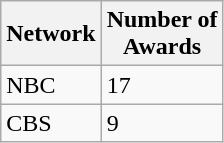<table class="wikitable">
<tr>
<th>Network</th>
<th>Number of<br>Awards</th>
</tr>
<tr>
<td>NBC</td>
<td>17</td>
</tr>
<tr>
<td>CBS</td>
<td>9</td>
</tr>
</table>
